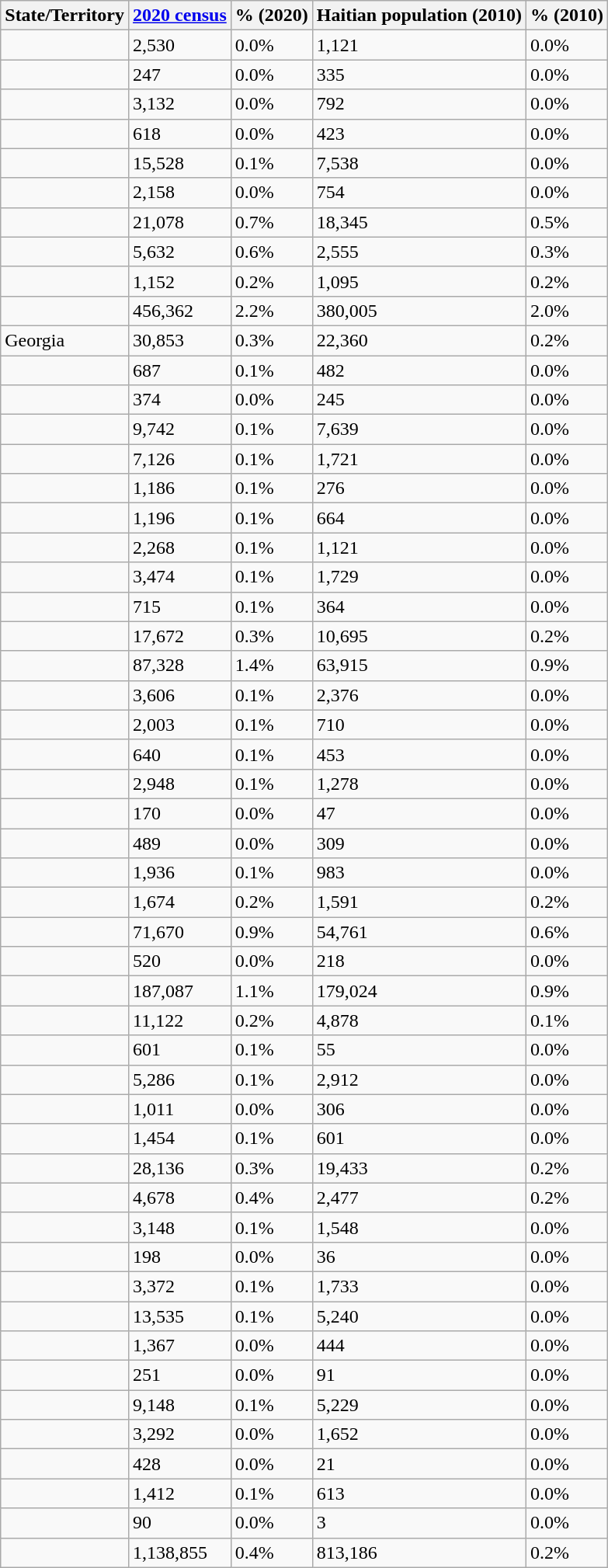<table class="wikitable sortable">
<tr>
<th>State/Territory</th>
<th><a href='#'>2020 census</a></th>
<th>% (2020)</th>
<th>Haitian population (2010) </th>
<th>% (2010)</th>
</tr>
<tr>
<td></td>
<td>2,530</td>
<td>0.0%</td>
<td>1,121</td>
<td>0.0%</td>
</tr>
<tr>
<td></td>
<td>247</td>
<td>0.0%</td>
<td>335</td>
<td>0.0%</td>
</tr>
<tr>
<td></td>
<td>3,132</td>
<td>0.0%</td>
<td>792</td>
<td>0.0%</td>
</tr>
<tr>
<td></td>
<td>618</td>
<td>0.0%</td>
<td>423</td>
<td>0.0%</td>
</tr>
<tr>
<td></td>
<td>15,528</td>
<td>0.1%</td>
<td>7,538</td>
<td>0.0%</td>
</tr>
<tr>
<td></td>
<td>2,158</td>
<td>0.0%</td>
<td>754</td>
<td>0.0%</td>
</tr>
<tr>
<td></td>
<td>21,078</td>
<td>0.7%</td>
<td>18,345</td>
<td>0.5%</td>
</tr>
<tr>
<td></td>
<td>5,632</td>
<td>0.6%</td>
<td>2,555</td>
<td>0.3%</td>
</tr>
<tr>
<td></td>
<td>1,152</td>
<td>0.2%</td>
<td>1,095</td>
<td>0.2%</td>
</tr>
<tr>
<td></td>
<td>456,362</td>
<td>2.2%</td>
<td>380,005</td>
<td>2.0%</td>
</tr>
<tr>
<td> Georgia</td>
<td>30,853</td>
<td>0.3%</td>
<td>22,360</td>
<td>0.2%</td>
</tr>
<tr>
<td></td>
<td>687</td>
<td>0.1%</td>
<td>482</td>
<td>0.0%</td>
</tr>
<tr>
<td></td>
<td>374</td>
<td>0.0%</td>
<td>245</td>
<td>0.0%</td>
</tr>
<tr>
<td></td>
<td>9,742</td>
<td>0.1%</td>
<td>7,639</td>
<td>0.0%</td>
</tr>
<tr>
<td></td>
<td>7,126</td>
<td>0.1%</td>
<td>1,721</td>
<td>0.0%</td>
</tr>
<tr>
<td></td>
<td>1,186</td>
<td>0.1%</td>
<td>276</td>
<td>0.0%</td>
</tr>
<tr>
<td></td>
<td>1,196</td>
<td>0.1%</td>
<td>664</td>
<td>0.0%</td>
</tr>
<tr>
<td></td>
<td>2,268</td>
<td>0.1%</td>
<td>1,121</td>
<td>0.0%</td>
</tr>
<tr>
<td></td>
<td>3,474</td>
<td>0.1%</td>
<td>1,729</td>
<td>0.0%</td>
</tr>
<tr>
<td></td>
<td>715</td>
<td>0.1%</td>
<td>364</td>
<td>0.0%</td>
</tr>
<tr>
<td></td>
<td>17,672</td>
<td>0.3%</td>
<td>10,695</td>
<td>0.2%</td>
</tr>
<tr>
<td></td>
<td>87,328</td>
<td>1.4%</td>
<td>63,915</td>
<td>0.9%</td>
</tr>
<tr>
<td></td>
<td>3,606</td>
<td>0.1%</td>
<td>2,376</td>
<td>0.0%</td>
</tr>
<tr>
<td></td>
<td>2,003</td>
<td>0.1%</td>
<td>710</td>
<td>0.0%</td>
</tr>
<tr>
<td></td>
<td>640</td>
<td>0.1%</td>
<td>453</td>
<td>0.0%</td>
</tr>
<tr>
<td></td>
<td>2,948</td>
<td>0.1%</td>
<td>1,278</td>
<td>0.0%</td>
</tr>
<tr>
<td></td>
<td>170</td>
<td>0.0%</td>
<td>47</td>
<td>0.0%</td>
</tr>
<tr>
<td></td>
<td>489</td>
<td>0.0%</td>
<td>309</td>
<td>0.0%</td>
</tr>
<tr>
<td></td>
<td>1,936</td>
<td>0.1%</td>
<td>983</td>
<td>0.0%</td>
</tr>
<tr>
<td></td>
<td>1,674</td>
<td>0.2%</td>
<td>1,591</td>
<td>0.2%</td>
</tr>
<tr>
<td></td>
<td>71,670</td>
<td>0.9%</td>
<td>54,761</td>
<td>0.6%</td>
</tr>
<tr>
<td></td>
<td>520</td>
<td>0.0%</td>
<td>218</td>
<td>0.0%</td>
</tr>
<tr>
<td></td>
<td>187,087</td>
<td>1.1%</td>
<td>179,024</td>
<td>0.9%</td>
</tr>
<tr>
<td></td>
<td>11,122</td>
<td>0.2%</td>
<td>4,878</td>
<td>0.1%</td>
</tr>
<tr>
<td></td>
<td>601</td>
<td>0.1%</td>
<td>55</td>
<td>0.0%</td>
</tr>
<tr>
<td></td>
<td>5,286</td>
<td>0.1%</td>
<td>2,912</td>
<td>0.0%</td>
</tr>
<tr>
<td></td>
<td>1,011</td>
<td>0.0%</td>
<td>306</td>
<td>0.0%</td>
</tr>
<tr>
<td></td>
<td>1,454</td>
<td>0.1%</td>
<td>601</td>
<td>0.0%</td>
</tr>
<tr>
<td></td>
<td>28,136</td>
<td>0.3%</td>
<td>19,433</td>
<td>0.2%</td>
</tr>
<tr>
<td></td>
<td>4,678</td>
<td>0.4%</td>
<td>2,477</td>
<td>0.2%</td>
</tr>
<tr>
<td></td>
<td>3,148</td>
<td>0.1%</td>
<td>1,548</td>
<td>0.0%</td>
</tr>
<tr>
<td></td>
<td>198</td>
<td>0.0%</td>
<td>36</td>
<td>0.0%</td>
</tr>
<tr>
<td></td>
<td>3,372</td>
<td>0.1%</td>
<td>1,733</td>
<td>0.0%</td>
</tr>
<tr>
<td></td>
<td>13,535</td>
<td>0.1%</td>
<td>5,240</td>
<td>0.0%</td>
</tr>
<tr>
<td></td>
<td>1,367</td>
<td>0.0%</td>
<td>444</td>
<td>0.0%</td>
</tr>
<tr>
<td></td>
<td>251</td>
<td>0.0%</td>
<td>91</td>
<td>0.0%</td>
</tr>
<tr>
<td></td>
<td>9,148</td>
<td>0.1%</td>
<td>5,229</td>
<td>0.0%</td>
</tr>
<tr>
<td></td>
<td>3,292</td>
<td>0.0%</td>
<td>1,652</td>
<td>0.0%</td>
</tr>
<tr>
<td></td>
<td>428</td>
<td>0.0%</td>
<td>21</td>
<td>0.0%</td>
</tr>
<tr>
<td></td>
<td>1,412</td>
<td>0.1%</td>
<td>613</td>
<td>0.0%</td>
</tr>
<tr>
<td></td>
<td>90</td>
<td>0.0%</td>
<td>3</td>
<td>0.0%</td>
</tr>
<tr>
<td></td>
<td>1,138,855</td>
<td>0.4%</td>
<td>813,186</td>
<td>0.2%</td>
</tr>
</table>
